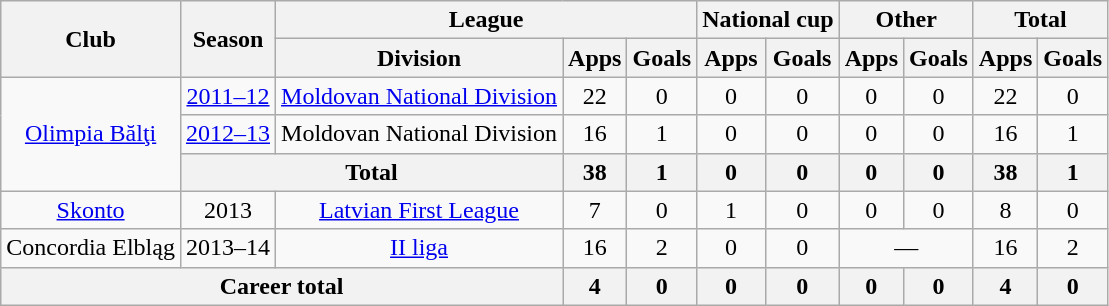<table class="wikitable" style="text-align: center">
<tr>
<th rowspan="2">Club</th>
<th rowspan="2">Season</th>
<th colspan="3">League</th>
<th colspan="2">National cup</th>
<th colspan="2">Other</th>
<th colspan="2">Total</th>
</tr>
<tr>
<th>Division</th>
<th>Apps</th>
<th>Goals</th>
<th>Apps</th>
<th>Goals</th>
<th>Apps</th>
<th>Goals</th>
<th>Apps</th>
<th>Goals</th>
</tr>
<tr>
<td rowspan="3"><a href='#'>Olimpia Bălţi</a></td>
<td><a href='#'>2011–12</a></td>
<td><a href='#'>Moldovan National Division</a></td>
<td>22</td>
<td>0</td>
<td>0</td>
<td>0</td>
<td>0</td>
<td>0</td>
<td>22</td>
<td>0</td>
</tr>
<tr>
<td><a href='#'>2012–13</a></td>
<td>Moldovan National Division</td>
<td>16</td>
<td>1</td>
<td>0</td>
<td>0</td>
<td>0</td>
<td>0</td>
<td>16</td>
<td>1</td>
</tr>
<tr>
<th colspan=2>Total</th>
<th>38</th>
<th>1</th>
<th>0</th>
<th>0</th>
<th>0</th>
<th>0</th>
<th>38</th>
<th>1</th>
</tr>
<tr>
<td><a href='#'>Skonto</a></td>
<td>2013</td>
<td><a href='#'>Latvian First League</a></td>
<td>7</td>
<td>0</td>
<td>1</td>
<td>0</td>
<td>0</td>
<td>0</td>
<td>8</td>
<td>0</td>
</tr>
<tr>
<td>Concordia Elbląg</td>
<td>2013–14</td>
<td><a href='#'>II liga</a></td>
<td>16</td>
<td>2</td>
<td>0</td>
<td>0</td>
<td colspan="2">—</td>
<td>16</td>
<td>2</td>
</tr>
<tr>
<th colspan=3>Career total</th>
<th>4</th>
<th>0</th>
<th>0</th>
<th>0</th>
<th>0</th>
<th>0</th>
<th>4</th>
<th>0</th>
</tr>
</table>
